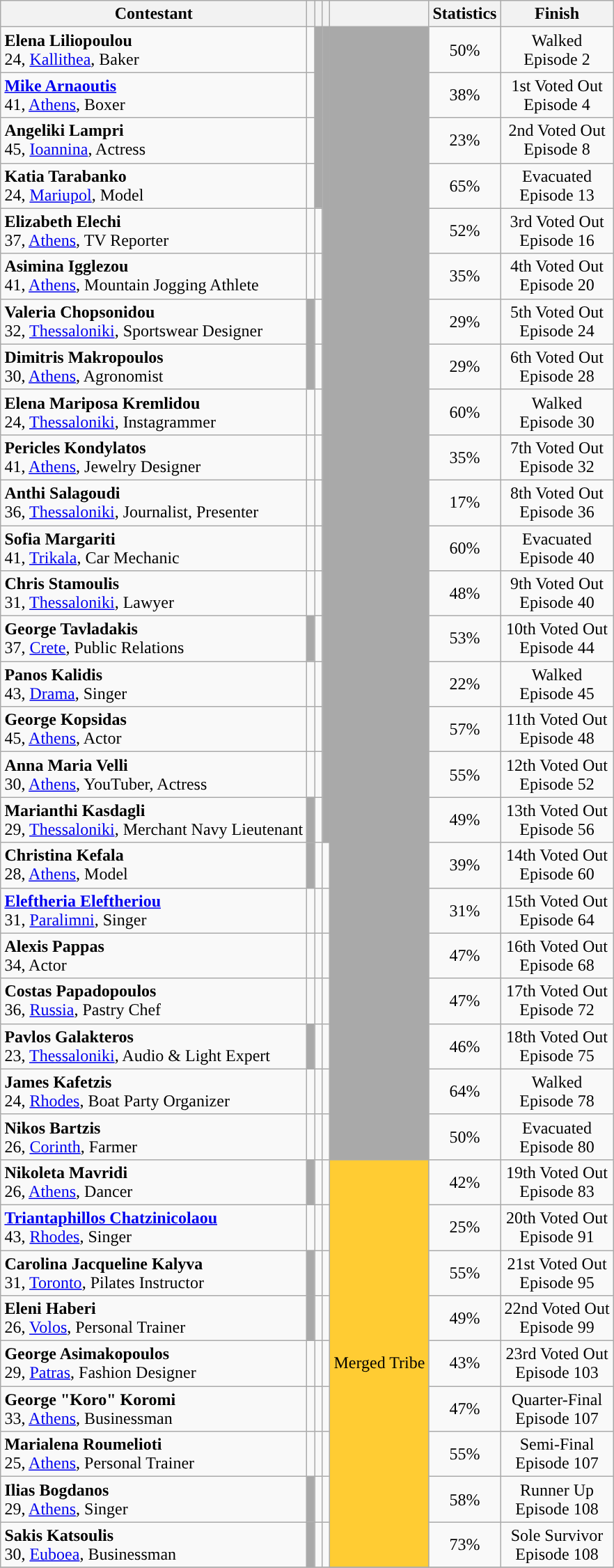<table class="wikitable sortable" style="margin:auto; text-align:center">
<tr>
<th>Contestant</th>
<th></th>
<th></th>
<th></th>
<th></th>
<th>Statistics</th>
<th>Finish</th>
</tr>
<tr>
<td align="left"><strong>Elena Liliopoulou</strong> <br> 24, <a href='#'>Kallithea</a>, Baker</td>
<td></td>
<td bgcolor="darkgray" rowspan="4"></td>
<td bgcolor="darkgray" rowspan="18"></td>
<td bgcolor="darkgray" rowspan="25"></td>
<td>50%</td>
<td>Walked<br>Episode 2</td>
</tr>
<tr>
<td align="left"><strong><a href='#'>Mike Arnaoutis</a></strong> <br> 41, <a href='#'>Athens</a>, Boxer</td>
<td></td>
<td>38%</td>
<td>1st Voted Out<br>Episode 4</td>
</tr>
<tr>
<td align="left"><strong>Angeliki Lampri</strong> <br> 45, <a href='#'>Ioannina</a>, Actress</td>
<td></td>
<td>23%</td>
<td>2nd Voted Out<br>Episode 8</td>
</tr>
<tr>
<td align="left"><strong>Katia Tarabanko</strong> <br> 24, <a href='#'>Mariupol</a>, Model</td>
<td></td>
<td>65%</td>
<td>Evacuated<br>Episode 13</td>
</tr>
<tr>
<td align="left"><strong>Elizabeth Elechi</strong> <br> 37, <a href='#'>Athens</a>, TV Reporter</td>
<td></td>
<td></td>
<td>52%</td>
<td>3rd Voted Out<br>Episode 16</td>
</tr>
<tr>
<td align="left"><strong>Asimina Igglezou</strong> <br> 41, <a href='#'>Athens</a>, Mountain Jogging Athlete</td>
<td></td>
<td></td>
<td>35%</td>
<td>4th Voted Out<br>Episode 20</td>
</tr>
<tr>
<td align="left"><strong>Valeria Chopsonidou</strong> <br> 32, <a href='#'>Thessaloniki</a>, Sportswear Designer</td>
<td bgcolor="darkgray"></td>
<td></td>
<td>29%</td>
<td>5th Voted Out<br>Episode 24</td>
</tr>
<tr>
<td align="left"><strong>Dimitris Makropoulos</strong> <br> 30, <a href='#'>Athens</a>, Agronomist</td>
<td bgcolor="darkgray"></td>
<td></td>
<td>29%</td>
<td>6th Voted Out<br>Episode 28</td>
</tr>
<tr>
<td align="left"><strong>Elena Mariposa Kremlidou</strong> <br> 24, <a href='#'>Thessaloniki</a>, Instagrammer</td>
<td></td>
<td></td>
<td>60%</td>
<td>Walked<br>Episode 30</td>
</tr>
<tr>
<td align="left"><strong>Pericles Kondylatos</strong> <br>41, <a href='#'>Athens</a>, Jewelry Designer</td>
<td></td>
<td></td>
<td>35%</td>
<td>7th Voted Out<br>Episode 32</td>
</tr>
<tr>
<td align="left"><strong>Anthi Salagoudi</strong> <br> 36, <a href='#'>Thessaloniki</a>, Journalist, Presenter</td>
<td></td>
<td></td>
<td>17%</td>
<td>8th Voted Out<br>Episode 36</td>
</tr>
<tr>
<td align="left"><strong>Sofia Margariti</strong> <br> 41, <a href='#'>Trikala</a>, Car Mechanic</td>
<td></td>
<td></td>
<td>60%</td>
<td>Evacuated<br>Episode 40</td>
</tr>
<tr>
<td align="left"><strong>Chris Stamoulis</strong> <br> 31, <a href='#'>Thessaloniki</a>, Lawyer</td>
<td></td>
<td></td>
<td>48%</td>
<td>9th Voted Out<br>Episode 40</td>
</tr>
<tr>
<td align="left"><strong>George Tavladakis</strong> <br> 37, <a href='#'>Crete</a>, Public Relations</td>
<td bgcolor="darkgray"></td>
<td></td>
<td>53%</td>
<td>10th Voted Out<br>Episode 44</td>
</tr>
<tr>
<td align="left"><strong>Panos Kalidis</strong> <br> 43, <a href='#'>Drama</a>, Singer</td>
<td></td>
<td></td>
<td>22%</td>
<td>Walked<br>Episode 45</td>
</tr>
<tr>
<td align="left"><strong>George Kopsidas</strong> <br> 45, <a href='#'>Athens</a>, Actor</td>
<td></td>
<td></td>
<td>57%</td>
<td>11th Voted Out<br>Episode 48</td>
</tr>
<tr>
<td align="left"><strong>Anna Maria Velli</strong> <br> 30, <a href='#'>Athens</a>, YouTuber, Actress</td>
<td></td>
<td></td>
<td>55%</td>
<td>12th Voted Out<br>Episode 52</td>
</tr>
<tr>
<td align="left"><strong>Marianthi Kasdagli</strong> <br> 29, <a href='#'>Thessaloniki</a>, Merchant Navy Lieutenant</td>
<td bgcolor="darkgray"></td>
<td></td>
<td>49%</td>
<td>13th Voted Out<br>Episode 56</td>
</tr>
<tr>
<td align="left"><strong>Christina Kefala</strong> <br> 28, <a href='#'>Athens</a>, Model</td>
<td bgcolor="darkgray"></td>
<td></td>
<td></td>
<td>39%</td>
<td>14th Voted Out<br>Episode 60</td>
</tr>
<tr>
<td align="left"><strong><a href='#'>Eleftheria Eleftheriou</a></strong> <br> 31, <a href='#'>Paralimni</a>, Singer</td>
<td></td>
<td></td>
<td></td>
<td>31%</td>
<td>15th Voted Out<br>Episode 64</td>
</tr>
<tr>
<td align="left"><strong>Alexis Pappas</strong> <br> 34, Actor</td>
<td></td>
<td></td>
<td></td>
<td>47%</td>
<td>16th Voted Out<br>Episode 68</td>
</tr>
<tr>
<td align="left"><strong>Costas Papadopoulos</strong> <br> 36, <a href='#'>Russia</a>, Pastry Chef</td>
<td></td>
<td></td>
<td></td>
<td>47%</td>
<td>17th Voted Out<br>Episode 72</td>
</tr>
<tr>
<td align="left"><strong>Pavlos Galakteros</strong> <br> 23, <a href='#'>Thessaloniki</a>, Audio & Light Expert</td>
<td bgcolor="darkgray"></td>
<td></td>
<td></td>
<td>46%</td>
<td>18th Voted Out<br>Episode 75</td>
</tr>
<tr>
<td align="left"><strong>James Kafetzis</strong> <br> 24, <a href='#'>Rhodes</a>, Boat Party Organizer</td>
<td></td>
<td></td>
<td></td>
<td>64%</td>
<td>Walked<br>Episode 78</td>
</tr>
<tr>
<td align="left"><strong>Nikos Bartzis</strong> <br> 26, <a href='#'>Corinth</a>, Farmer</td>
<td></td>
<td></td>
<td></td>
<td>50%</td>
<td>Evacuated<br>Episode 80</td>
</tr>
<tr>
<td align="left"><strong>Nikoleta Mavridi</strong> <br> 26, <a href='#'>Athens</a>, Dancer</td>
<td bgcolor="darkgray"></td>
<td></td>
<td></td>
<td bgcolor="#FFCC33" rowspan="9">Merged Tribe</td>
<td>42%</td>
<td>19th Voted Out<br>Episode 83</td>
</tr>
<tr>
<td align="left"><strong><a href='#'>Triantaphillos Chatzinicolaou</a></strong> <br> 43, <a href='#'>Rhodes</a>, Singer</td>
<td></td>
<td></td>
<td></td>
<td>25%</td>
<td>20th Voted Out<br>Episode 91</td>
</tr>
<tr>
<td align="left"><strong>Carolina Jacqueline Kalyva</strong> <br> 31, <a href='#'>Toronto</a>, Pilates Instructor</td>
<td bgcolor="darkgray"></td>
<td></td>
<td></td>
<td>55%</td>
<td>21st Voted Out<br>Episode 95</td>
</tr>
<tr>
<td align="left"><strong>Eleni Haberi</strong> <br> 26,  <a href='#'>Volos</a>, Personal Trainer</td>
<td bgcolor="darkgray"></td>
<td></td>
<td></td>
<td>49%</td>
<td>22nd Voted Out<br>Episode 99</td>
</tr>
<tr>
<td align="left"><strong>George Asimakopoulos</strong> <br> 29, <a href='#'>Patras</a>, Fashion Designer</td>
<td></td>
<td></td>
<td></td>
<td>43%</td>
<td>23rd Voted Out<br>Episode 103</td>
</tr>
<tr>
<td align="left"><strong>George "Koro" Koromi</strong> <br> 33, <a href='#'>Athens</a>, Businessman</td>
<td></td>
<td></td>
<td></td>
<td>47%</td>
<td>Quarter-Final<br>Episode 107</td>
</tr>
<tr>
<td align="left"><strong>Marialena Roumelioti</strong> <br> 25, <a href='#'>Athens</a>, Personal Trainer</td>
<td></td>
<td></td>
<td></td>
<td>55%</td>
<td>Semi-Final<br>Episode 107</td>
</tr>
<tr>
<td align="left"><strong>Ilias Bogdanos</strong> <br> 29, <a href='#'>Athens</a>, Singer</td>
<td bgcolor="darkgray"></td>
<td></td>
<td></td>
<td>58%</td>
<td>Runner Up <br>Episode 108</td>
</tr>
<tr>
<td align="left"><strong>Sakis Katsoulis</strong> <br> 30, <a href='#'>Euboea</a>, Businessman</td>
<td bgcolor="darkgray"></td>
<td></td>
<td></td>
<td>73%</td>
<td>Sole Survivor<br>Episode 108</td>
</tr>
<tr>
</tr>
</table>
